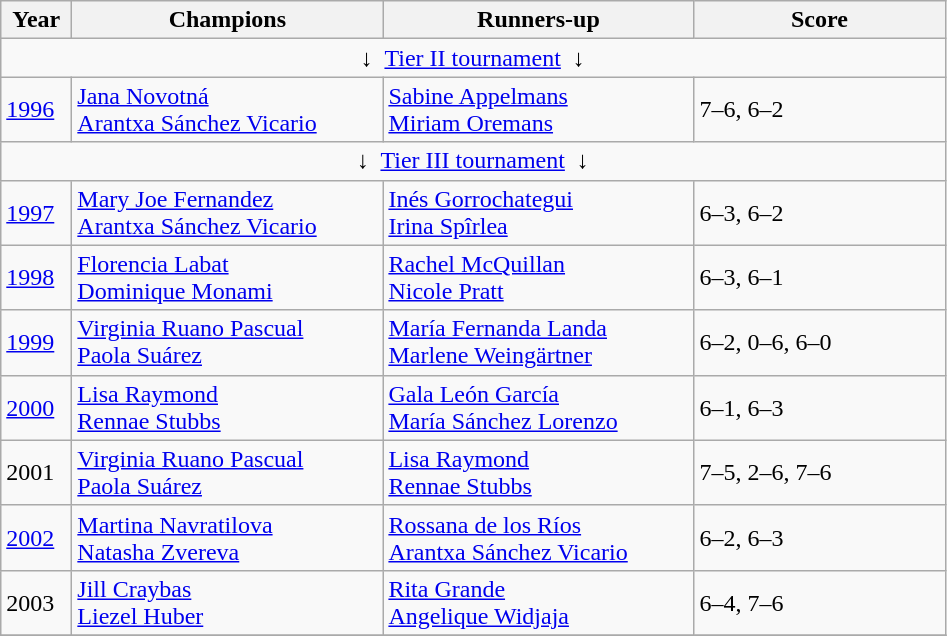<table class="wikitable">
<tr>
<th style="width:40px">Year</th>
<th style="width:200px">Champions</th>
<th style="width:200px">Runners-up</th>
<th style="width:160px">Score</th>
</tr>
<tr>
<td colspan="4" align="center">↓  <a href='#'>Tier II tournament</a>  ↓</td>
</tr>
<tr>
<td><a href='#'>1996</a></td>
<td> <a href='#'>Jana Novotná</a><br> <a href='#'>Arantxa Sánchez Vicario</a></td>
<td> <a href='#'>Sabine Appelmans</a><br> <a href='#'>Miriam Oremans</a></td>
<td>7–6, 6–2</td>
</tr>
<tr>
<td colspan="4" align="center">↓  <a href='#'>Tier III tournament</a>  ↓</td>
</tr>
<tr>
<td><a href='#'>1997</a></td>
<td> <a href='#'>Mary Joe Fernandez</a><br> <a href='#'>Arantxa Sánchez Vicario</a></td>
<td> <a href='#'>Inés Gorrochategui</a><br> <a href='#'>Irina Spîrlea</a></td>
<td>6–3, 6–2</td>
</tr>
<tr>
<td><a href='#'>1998</a></td>
<td> <a href='#'>Florencia Labat</a><br> <a href='#'>Dominique Monami</a></td>
<td> <a href='#'>Rachel McQuillan</a><br> <a href='#'>Nicole Pratt</a></td>
<td>6–3, 6–1</td>
</tr>
<tr>
<td><a href='#'>1999</a></td>
<td> <a href='#'>Virginia Ruano Pascual</a><br> <a href='#'>Paola Suárez</a></td>
<td> <a href='#'>María Fernanda Landa</a><br> <a href='#'>Marlene Weingärtner</a></td>
<td>6–2, 0–6, 6–0</td>
</tr>
<tr>
<td><a href='#'>2000</a></td>
<td> <a href='#'>Lisa Raymond</a><br> <a href='#'>Rennae Stubbs</a></td>
<td> <a href='#'>Gala León García</a><br> <a href='#'>María Sánchez Lorenzo</a></td>
<td>6–1, 6–3</td>
</tr>
<tr>
<td>2001</td>
<td> <a href='#'>Virginia Ruano Pascual</a><br> <a href='#'>Paola Suárez</a></td>
<td> <a href='#'>Lisa Raymond</a><br> <a href='#'>Rennae Stubbs</a></td>
<td>7–5, 2–6, 7–6</td>
</tr>
<tr>
<td><a href='#'>2002</a></td>
<td> <a href='#'>Martina Navratilova</a><br> <a href='#'>Natasha Zvereva</a></td>
<td> <a href='#'>Rossana de los Ríos</a><br> <a href='#'>Arantxa Sánchez Vicario</a></td>
<td>6–2, 6–3</td>
</tr>
<tr>
<td>2003</td>
<td> <a href='#'>Jill Craybas</a><br> <a href='#'>Liezel Huber</a></td>
<td> <a href='#'>Rita Grande</a><br> <a href='#'>Angelique Widjaja</a></td>
<td>6–4, 7–6</td>
</tr>
<tr>
</tr>
</table>
